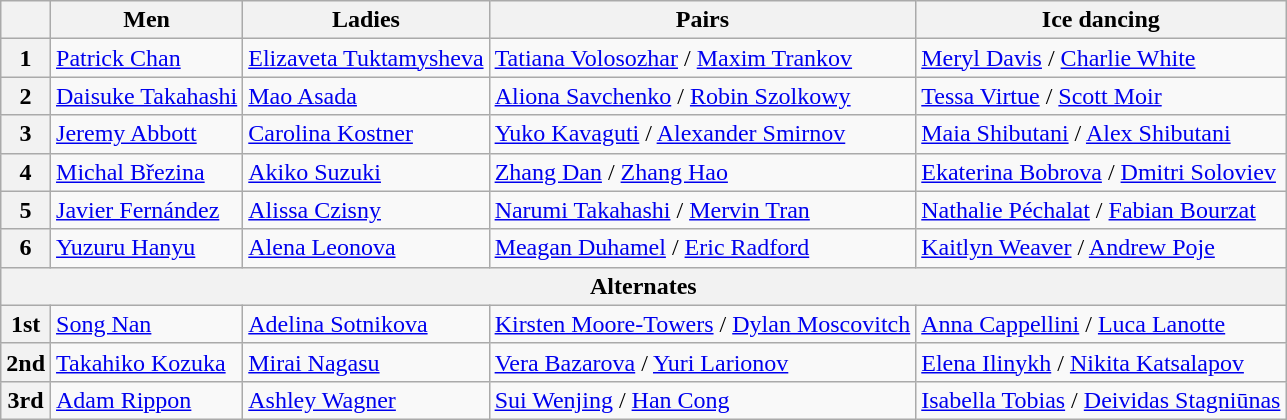<table class="wikitable">
<tr>
<th></th>
<th>Men</th>
<th>Ladies</th>
<th>Pairs</th>
<th>Ice dancing</th>
</tr>
<tr>
<th>1</th>
<td> <a href='#'>Patrick Chan</a></td>
<td> <a href='#'>Elizaveta Tuktamysheva</a></td>
<td> <a href='#'>Tatiana Volosozhar</a> / <a href='#'>Maxim Trankov</a></td>
<td> <a href='#'>Meryl Davis</a> / <a href='#'>Charlie White</a></td>
</tr>
<tr>
<th>2</th>
<td> <a href='#'>Daisuke Takahashi</a></td>
<td> <a href='#'>Mao Asada</a></td>
<td> <a href='#'>Aliona Savchenko</a> / <a href='#'>Robin Szolkowy</a></td>
<td> <a href='#'>Tessa Virtue</a> / <a href='#'>Scott Moir</a></td>
</tr>
<tr>
<th>3</th>
<td> <a href='#'>Jeremy Abbott</a></td>
<td> <a href='#'>Carolina Kostner</a></td>
<td> <a href='#'>Yuko Kavaguti</a> / <a href='#'>Alexander Smirnov</a></td>
<td> <a href='#'>Maia Shibutani</a> / <a href='#'>Alex Shibutani</a></td>
</tr>
<tr>
<th>4</th>
<td> <a href='#'>Michal Březina</a></td>
<td> <a href='#'>Akiko Suzuki</a></td>
<td> <a href='#'>Zhang Dan</a> / <a href='#'>Zhang Hao</a></td>
<td> <a href='#'>Ekaterina Bobrova</a> / <a href='#'>Dmitri Soloviev</a></td>
</tr>
<tr>
<th>5</th>
<td> <a href='#'>Javier Fernández</a></td>
<td> <a href='#'>Alissa Czisny</a></td>
<td> <a href='#'>Narumi Takahashi</a> / <a href='#'>Mervin Tran</a></td>
<td> <a href='#'>Nathalie Péchalat</a> / <a href='#'>Fabian Bourzat</a></td>
</tr>
<tr>
<th>6</th>
<td> <a href='#'>Yuzuru Hanyu</a></td>
<td> <a href='#'>Alena Leonova</a></td>
<td> <a href='#'>Meagan Duhamel</a> / <a href='#'>Eric Radford</a></td>
<td> <a href='#'>Kaitlyn Weaver</a> / <a href='#'>Andrew Poje</a></td>
</tr>
<tr>
<th colspan="5" align="center">Alternates</th>
</tr>
<tr>
<th>1st</th>
<td> <a href='#'>Song Nan</a></td>
<td> <a href='#'>Adelina Sotnikova</a></td>
<td> <a href='#'>Kirsten Moore-Towers</a> / <a href='#'>Dylan Moscovitch</a></td>
<td> <a href='#'>Anna Cappellini</a> / <a href='#'>Luca Lanotte</a></td>
</tr>
<tr>
<th>2nd</th>
<td> <a href='#'>Takahiko Kozuka</a></td>
<td> <a href='#'>Mirai Nagasu</a></td>
<td> <a href='#'>Vera Bazarova</a> / <a href='#'>Yuri Larionov</a></td>
<td> <a href='#'>Elena Ilinykh</a> / <a href='#'>Nikita Katsalapov</a></td>
</tr>
<tr>
<th>3rd</th>
<td> <a href='#'>Adam Rippon</a></td>
<td> <a href='#'>Ashley Wagner</a></td>
<td> <a href='#'>Sui Wenjing</a> / <a href='#'>Han Cong</a></td>
<td> <a href='#'>Isabella Tobias</a> / <a href='#'>Deividas Stagniūnas</a></td>
</tr>
</table>
